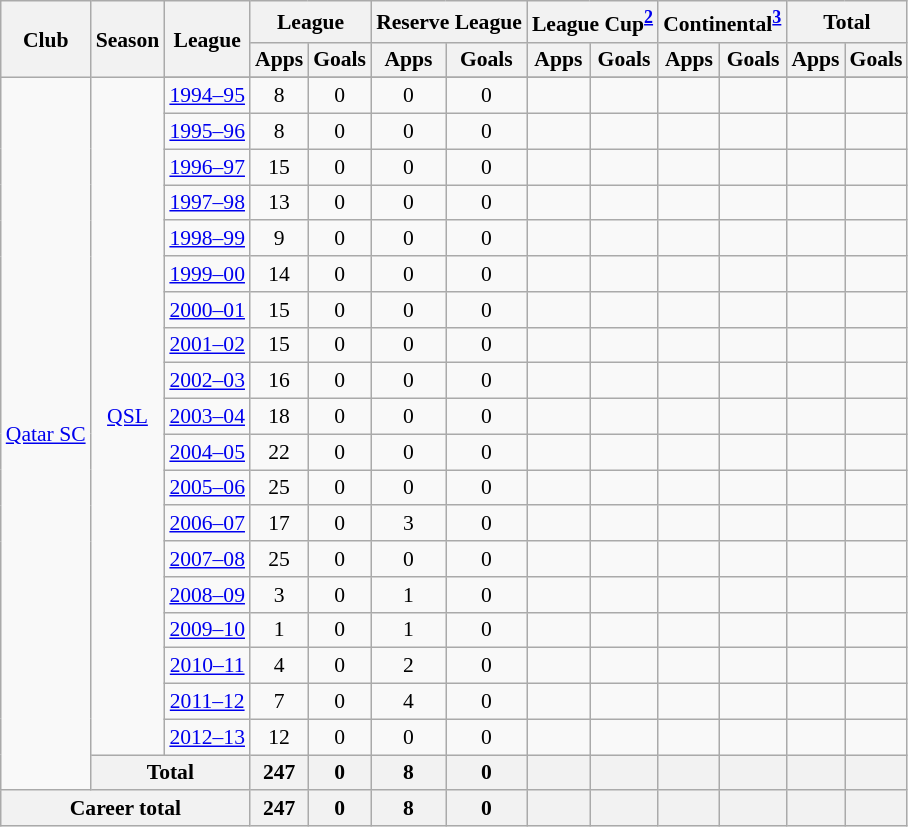<table class="wikitable" style="font-size:90%; text-align:center;">
<tr>
<th rowspan="2">Club</th>
<th rowspan="2">Season</th>
<th rowspan="2">League</th>
<th colspan="2">League</th>
<th colspan="2">Reserve League</th>
<th colspan="2">League Cup<sup><a href='#'>2</a></sup></th>
<th colspan="2">Continental<sup><a href='#'>3</a></sup></th>
<th colspan="2">Total</th>
</tr>
<tr>
<th>Apps</th>
<th>Goals</th>
<th>Apps</th>
<th>Goals</th>
<th>Apps</th>
<th>Goals</th>
<th>Apps</th>
<th>Goals</th>
<th>Apps</th>
<th>Goals</th>
</tr>
<tr>
<td rowspan="21"><a href='#'>Qatar SC</a></td>
<td rowspan="20" valign="center"><a href='#'>QSL</a></td>
</tr>
<tr>
<td><a href='#'>1994–95</a></td>
<td>8</td>
<td>0</td>
<td>0</td>
<td>0</td>
<td></td>
<td></td>
<td></td>
<td></td>
<td></td>
<td></td>
</tr>
<tr>
<td><a href='#'>1995–96</a></td>
<td>8</td>
<td>0</td>
<td>0</td>
<td>0</td>
<td></td>
<td></td>
<td></td>
<td></td>
<td></td>
<td></td>
</tr>
<tr>
<td><a href='#'>1996–97</a></td>
<td>15</td>
<td>0</td>
<td>0</td>
<td>0</td>
<td></td>
<td></td>
<td></td>
<td></td>
<td></td>
<td></td>
</tr>
<tr>
<td><a href='#'>1997–98</a></td>
<td>13</td>
<td>0</td>
<td>0</td>
<td>0</td>
<td></td>
<td></td>
<td></td>
<td></td>
<td></td>
<td></td>
</tr>
<tr>
<td><a href='#'>1998–99</a></td>
<td>9</td>
<td>0</td>
<td>0</td>
<td>0</td>
<td></td>
<td></td>
<td></td>
<td></td>
<td></td>
<td></td>
</tr>
<tr>
<td><a href='#'>1999–00</a></td>
<td>14</td>
<td>0</td>
<td>0</td>
<td>0</td>
<td></td>
<td></td>
<td></td>
<td></td>
<td></td>
<td></td>
</tr>
<tr>
<td><a href='#'>2000–01</a></td>
<td>15</td>
<td>0</td>
<td>0</td>
<td>0</td>
<td></td>
<td></td>
<td></td>
<td></td>
<td></td>
<td></td>
</tr>
<tr>
<td><a href='#'>2001–02</a></td>
<td>15</td>
<td>0</td>
<td>0</td>
<td>0</td>
<td></td>
<td></td>
<td></td>
<td></td>
<td></td>
<td></td>
</tr>
<tr>
<td><a href='#'>2002–03</a></td>
<td>16</td>
<td>0</td>
<td>0</td>
<td>0</td>
<td></td>
<td></td>
<td></td>
<td></td>
<td></td>
<td></td>
</tr>
<tr>
<td><a href='#'>2003–04</a></td>
<td>18</td>
<td>0</td>
<td>0</td>
<td>0</td>
<td></td>
<td></td>
<td></td>
<td></td>
<td></td>
<td></td>
</tr>
<tr>
<td><a href='#'>2004–05</a></td>
<td>22</td>
<td>0</td>
<td>0</td>
<td>0</td>
<td></td>
<td></td>
<td></td>
<td></td>
<td></td>
<td></td>
</tr>
<tr>
<td><a href='#'>2005–06</a></td>
<td>25</td>
<td>0</td>
<td>0</td>
<td>0</td>
<td></td>
<td></td>
<td></td>
<td></td>
<td></td>
<td></td>
</tr>
<tr>
<td><a href='#'>2006–07</a></td>
<td>17</td>
<td>0</td>
<td>3</td>
<td>0</td>
<td></td>
<td></td>
<td></td>
<td></td>
<td></td>
<td></td>
</tr>
<tr>
<td><a href='#'>2007–08</a></td>
<td>25</td>
<td>0</td>
<td>0</td>
<td>0</td>
<td></td>
<td></td>
<td></td>
<td></td>
<td></td>
<td></td>
</tr>
<tr>
<td><a href='#'>2008–09</a></td>
<td>3</td>
<td>0</td>
<td>1</td>
<td>0</td>
<td></td>
<td></td>
<td></td>
<td></td>
<td></td>
<td></td>
</tr>
<tr>
<td><a href='#'>2009–10</a></td>
<td>1</td>
<td>0</td>
<td>1</td>
<td>0</td>
<td></td>
<td></td>
<td></td>
<td></td>
<td></td>
<td></td>
</tr>
<tr>
<td><a href='#'>2010–11</a></td>
<td>4</td>
<td>0</td>
<td>2</td>
<td>0</td>
<td></td>
<td></td>
<td></td>
<td></td>
<td></td>
<td></td>
</tr>
<tr>
<td><a href='#'>2011–12</a></td>
<td>7</td>
<td>0</td>
<td>4</td>
<td>0</td>
<td></td>
<td></td>
<td></td>
<td></td>
<td></td>
<td></td>
</tr>
<tr>
<td><a href='#'>2012–13</a></td>
<td>12</td>
<td>0</td>
<td>0</td>
<td>0</td>
<td></td>
<td></td>
<td></td>
<td></td>
<td></td>
<td></td>
</tr>
<tr>
<th colspan="2">Total</th>
<th>247</th>
<th>0</th>
<th>8</th>
<th>0</th>
<th></th>
<th></th>
<th></th>
<th></th>
<th></th>
<th></th>
</tr>
<tr>
<th colspan="3">Career total</th>
<th>247</th>
<th>0</th>
<th>8</th>
<th>0</th>
<th></th>
<th></th>
<th></th>
<th></th>
<th></th>
<th></th>
</tr>
</table>
